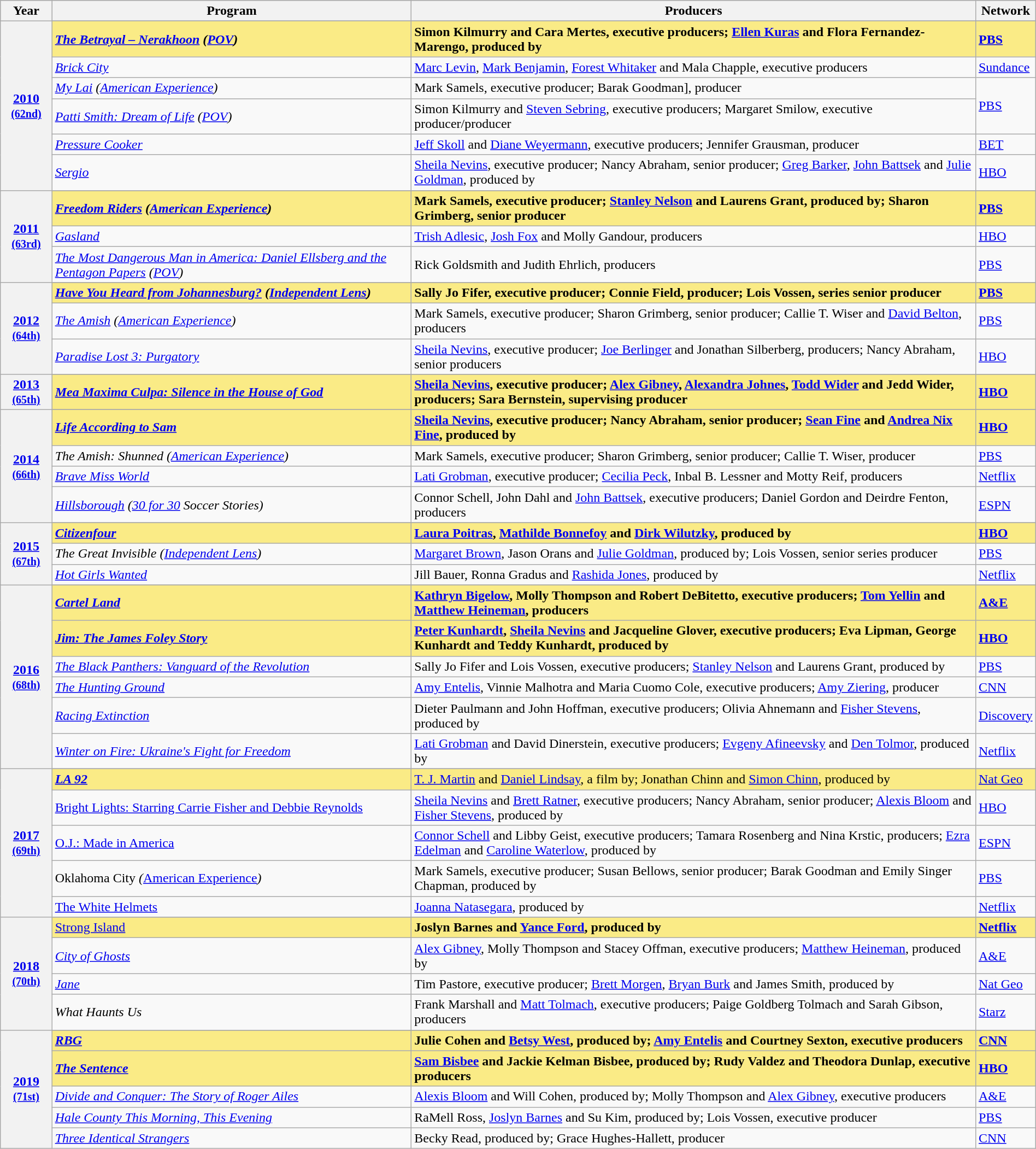<table class="wikitable" style="width:100%">
<tr bgcolor="#bebebe">
<th width="5%">Year</th>
<th width="35%">Program</th>
<th width="55%">Producers</th>
<th width="5%">Network</th>
</tr>
<tr>
<th rowspan="7" style="text-align:center"><a href='#'>2010</a><br><small><a href='#'>(62nd)</a></small><br></th>
</tr>
<tr style="background:#FAEB86">
<td><strong><em><a href='#'>The Betrayal – Nerakhoon</a> (<a href='#'>POV</a>)</em></strong></td>
<td><strong>Simon Kilmurry and Cara Mertes, executive producers; <a href='#'>Ellen Kuras</a> and Flora Fernandez-Marengo, produced by</strong></td>
<td><strong><a href='#'>PBS</a></strong></td>
</tr>
<tr>
<td><em><a href='#'>Brick City</a></em></td>
<td><a href='#'>Marc Levin</a>, <a href='#'>Mark Benjamin</a>, <a href='#'>Forest Whitaker</a> and Mala Chapple, executive producers</td>
<td><a href='#'>Sundance</a></td>
</tr>
<tr>
<td><em><a href='#'>My Lai</a> (<a href='#'>American Experience</a>)</em></td>
<td>Mark Samels, executive producer; Barak Goodman], producer</td>
<td rowspan=2><a href='#'>PBS</a></td>
</tr>
<tr>
<td><em><a href='#'>Patti Smith: Dream of Life</a> (<a href='#'>POV</a>)</em></td>
<td>Simon Kilmurry and <a href='#'>Steven Sebring</a>, executive producers; Margaret Smilow, executive producer/producer</td>
</tr>
<tr>
<td><em><a href='#'>Pressure Cooker</a></em></td>
<td><a href='#'>Jeff Skoll</a> and <a href='#'>Diane Weyermann</a>, executive producers; Jennifer Grausman, producer</td>
<td><a href='#'>BET</a></td>
</tr>
<tr>
<td><em><a href='#'>Sergio</a></em></td>
<td><a href='#'>Sheila Nevins</a>, executive producer; Nancy Abraham, senior producer; <a href='#'>Greg Barker</a>, <a href='#'>John Battsek</a> and <a href='#'>Julie Goldman</a>, produced by</td>
<td><a href='#'>HBO</a></td>
</tr>
<tr>
<th rowspan="4" style="text-align:center"><a href='#'>2011</a><br><small><a href='#'>(63rd)</a></small><br></th>
</tr>
<tr style="background:#FAEB86">
<td><strong><em><a href='#'>Freedom Riders</a> (<a href='#'>American Experience</a>)</em></strong></td>
<td><strong>Mark Samels, executive producer; <a href='#'>Stanley Nelson</a> and Laurens Grant, produced by; Sharon Grimberg, senior producer</strong></td>
<td><strong><a href='#'>PBS</a></strong></td>
</tr>
<tr>
<td><em><a href='#'>Gasland</a></em></td>
<td><a href='#'>Trish Adlesic</a>, <a href='#'>Josh Fox</a> and Molly Gandour, producers</td>
<td><a href='#'>HBO</a></td>
</tr>
<tr>
<td><em><a href='#'>The Most Dangerous Man in America: Daniel Ellsberg and the Pentagon Papers</a> (<a href='#'>POV</a>)</em></td>
<td>Rick Goldsmith and Judith Ehrlich, producers</td>
<td><a href='#'>PBS</a></td>
</tr>
<tr>
<th rowspan="4" style="text-align:center"><a href='#'>2012</a><br><small><a href='#'>(64th)</a></small><br></th>
</tr>
<tr style="background:#FAEB86">
<td><strong><em><a href='#'>Have You Heard from Johannesburg?</a> (<a href='#'>Independent Lens</a>)</em></strong></td>
<td><strong>Sally Jo Fifer, executive producer; Connie Field, producer; Lois Vossen, series senior producer</strong></td>
<td><strong><a href='#'>PBS</a></strong></td>
</tr>
<tr>
<td><em><a href='#'>The Amish</a> (<a href='#'>American Experience</a>)</em></td>
<td>Mark Samels, executive producer; Sharon Grimberg, senior producer; Callie T. Wiser and <a href='#'>David Belton</a>, producers</td>
<td><a href='#'>PBS</a></td>
</tr>
<tr>
<td><em><a href='#'>Paradise Lost 3: Purgatory</a></em></td>
<td><a href='#'>Sheila Nevins</a>, executive producer; <a href='#'>Joe Berlinger</a> and Jonathan Silberberg, producers; Nancy Abraham, senior producers</td>
<td><a href='#'>HBO</a></td>
</tr>
<tr>
<th rowspan="2" style="text-align:center"><a href='#'>2013</a><br><small><a href='#'>(65th)</a></small><br></th>
</tr>
<tr style="background:#FAEB86">
<td><strong><em><a href='#'>Mea Maxima Culpa: Silence in the House of God</a></em></strong></td>
<td><strong><a href='#'>Sheila Nevins</a>, executive producer; <a href='#'>Alex Gibney</a>, <a href='#'>Alexandra Johnes</a>, <a href='#'>Todd Wider</a> and Jedd Wider, producers; Sara Bernstein, supervising producer</strong></td>
<td><strong><a href='#'>HBO</a></strong></td>
</tr>
<tr>
<th rowspan="5" style="text-align:center"><a href='#'>2014</a><br><small><a href='#'>(66th)</a></small><br></th>
</tr>
<tr style="background:#FAEB86">
<td><strong><em><a href='#'>Life According to Sam</a></em></strong></td>
<td><strong><a href='#'>Sheila Nevins</a>, executive producer; Nancy Abraham, senior producer; <a href='#'>Sean Fine</a> and <a href='#'>Andrea Nix Fine</a>, produced by</strong></td>
<td><strong><a href='#'>HBO</a></strong></td>
</tr>
<tr>
<td><em>The Amish: Shunned (<a href='#'>American Experience</a>)</em></td>
<td>Mark Samels, executive producer; Sharon Grimberg, senior producer; Callie T. Wiser, producer</td>
<td><a href='#'>PBS</a></td>
</tr>
<tr>
<td><em><a href='#'>Brave Miss World</a></em></td>
<td><a href='#'>Lati Grobman</a>, executive producer; <a href='#'>Cecilia Peck</a>, Inbal B. Lessner and Motty Reif, producers</td>
<td><a href='#'>Netflix</a></td>
</tr>
<tr>
<td><em><a href='#'>Hillsborough</a> (<a href='#'>30 for 30</a> Soccer Stories)</em></td>
<td>Connor Schell, John Dahl and <a href='#'>John Battsek</a>, executive producers; Daniel Gordon and Deirdre Fenton, producers</td>
<td><a href='#'>ESPN</a></td>
</tr>
<tr>
<th rowspan="4" style="text-align:center"><a href='#'>2015</a><br><small><a href='#'>(67th)</a></small><br></th>
</tr>
<tr style="background:#FAEB86">
<td><strong><em><a href='#'>Citizenfour</a></em></strong></td>
<td><strong><a href='#'>Laura Poitras</a>, <a href='#'>Mathilde Bonnefoy</a> and <a href='#'>Dirk Wilutzky</a>, produced by</strong></td>
<td><strong><a href='#'>HBO</a></strong></td>
</tr>
<tr>
<td><em>The Great Invisible (<a href='#'>Independent Lens</a>)</em></td>
<td><a href='#'>Margaret Brown</a>, Jason Orans and <a href='#'>Julie Goldman</a>, produced by; Lois Vossen, senior series producer</td>
<td><a href='#'>PBS</a></td>
</tr>
<tr>
<td><em><a href='#'>Hot Girls Wanted</a></em></td>
<td>Jill Bauer, Ronna Gradus and <a href='#'>Rashida Jones</a>, produced by</td>
<td><a href='#'>Netflix</a></td>
</tr>
<tr>
<th rowspan="7" style="text-align:center"><a href='#'>2016</a><br><small><a href='#'>(68th)</a></small><br></th>
</tr>
<tr style="background:#FAEB86">
<td><strong><em><a href='#'>Cartel Land</a></em></strong></td>
<td><strong><a href='#'>Kathryn Bigelow</a>, Molly Thompson and Robert DeBitetto, executive producers; <a href='#'>Tom Yellin</a> and <a href='#'>Matthew Heineman</a>, producers</strong></td>
<td><a href='#'><strong>A&E</strong></a></td>
</tr>
<tr style="background:#FAEB86">
<td><strong><em><a href='#'>Jim: The James Foley Story</a></em></strong></td>
<td><strong><a href='#'>Peter Kunhardt</a>, <a href='#'>Sheila Nevins</a> and Jacqueline Glover, executive producers; Eva Lipman, George Kunhardt and Teddy Kunhardt, produced by</strong></td>
<td><strong><a href='#'>HBO</a></strong></td>
</tr>
<tr>
<td><em><a href='#'>The Black Panthers: Vanguard of the Revolution</a></em></td>
<td>Sally Jo Fifer and Lois Vossen, executive producers; <a href='#'>Stanley Nelson</a> and Laurens Grant, produced by</td>
<td><a href='#'>PBS</a></td>
</tr>
<tr>
<td><em><a href='#'>The Hunting Ground</a></em></td>
<td><a href='#'>Amy Entelis</a>, Vinnie Malhotra and Maria Cuomo Cole, executive producers; <a href='#'>Amy Ziering</a>, producer</td>
<td><a href='#'>CNN</a></td>
</tr>
<tr>
<td><em><a href='#'>Racing Extinction</a></em></td>
<td>Dieter Paulmann and John Hoffman, executive producers; Olivia Ahnemann and <a href='#'>Fisher Stevens</a>, produced by</td>
<td><a href='#'>Discovery</a></td>
</tr>
<tr>
<td><em><a href='#'>Winter on Fire: Ukraine's Fight for Freedom</a></em></td>
<td><a href='#'>Lati Grobman</a> and David Dinerstein, executive producers; <a href='#'>Evgeny Afineevsky</a> and <a href='#'>Den Tolmor</a>, produced by</td>
<td><a href='#'>Netflix</a></td>
</tr>
<tr>
<th rowspan="6" style="text-align:center"><a href='#'>2017</a><br><small><a href='#'>(69th)</a></small><br></th>
</tr>
<tr style="background:#FAEB86">
<td><strong><em><a href='#'>LA 92</a><em><strong></td>
<td></strong><a href='#'>T. J. Martin</a> and <a href='#'>Daniel Lindsay</a>, a film by; Jonathan Chinn and <a href='#'>Simon Chinn</a>, produced by<strong></td>
<td><a href='#'></strong>Nat Geo<strong></a></td>
</tr>
<tr>
<td></em><a href='#'>Bright Lights: Starring Carrie Fisher and Debbie Reynolds</a><em></td>
<td><a href='#'>Sheila Nevins</a> and <a href='#'>Brett Ratner</a>, executive producers; Nancy Abraham, senior producer; <a href='#'>Alexis Bloom</a> and <a href='#'>Fisher Stevens</a>, produced by</td>
<td><a href='#'>HBO</a></td>
</tr>
<tr>
<td></em><a href='#'>O.J.: Made in America</a><em></td>
<td><a href='#'>Connor Schell</a> and Libby Geist, executive producers; Tamara Rosenberg and Nina Krstic, producers; <a href='#'>Ezra Edelman</a> and <a href='#'>Caroline Waterlow</a>, produced by</td>
<td><a href='#'>ESPN</a></td>
</tr>
<tr>
<td></em>Oklahoma City<em> (</em><a href='#'>American Experience</a><em>)</td>
<td>Mark Samels, executive producer; Susan Bellows, senior producer; Barak Goodman and Emily Singer Chapman, produced by</td>
<td><a href='#'>PBS</a></td>
</tr>
<tr>
<td></em><a href='#'>The White Helmets</a><em></td>
<td><a href='#'>Joanna Natasegara</a>, produced by</td>
<td><a href='#'>Netflix</a></td>
</tr>
<tr>
<th rowspan="5" style="text-align:center"><a href='#'>2018</a><br><small><a href='#'>(70th)</a></small><br></th>
</tr>
<tr style="background:#FAEB86">
<td></em></strong><a href='#'>Strong Island</a></em></strong></td>
<td><strong>Joslyn Barnes and <a href='#'>Yance Ford</a>, produced by</strong></td>
<td><strong><a href='#'>Netflix</a></strong></td>
</tr>
<tr>
<td><em><a href='#'>City of Ghosts</a></em></td>
<td><a href='#'>Alex Gibney</a>, Molly Thompson and Stacey Offman, executive producers; <a href='#'>Matthew Heineman</a>, produced by</td>
<td><a href='#'>A&E</a></td>
</tr>
<tr>
<td><em><a href='#'>Jane</a></em></td>
<td>Tim Pastore, executive producer; <a href='#'>Brett Morgen</a>, <a href='#'>Bryan Burk</a> and James Smith, produced by</td>
<td><a href='#'>Nat Geo</a></td>
</tr>
<tr>
<td><em>What Haunts Us</em></td>
<td>Frank Marshall and <a href='#'>Matt Tolmach</a>, executive producers; Paige Goldberg Tolmach and Sarah Gibson, producers</td>
<td><a href='#'>Starz</a></td>
</tr>
<tr>
<th rowspan="6" style="text-align:center"><a href='#'>2019</a><br><small><a href='#'>(71st)</a></small><br></th>
</tr>
<tr style="background:#FAEB86">
<td><em><a href='#'><strong>RBG</strong></a></em></td>
<td><strong>Julie Cohen and <a href='#'>Betsy West</a>, produced by; <a href='#'>Amy Entelis</a> and Courtney Sexton, executive producers</strong></td>
<td><strong><a href='#'>CNN</a></strong></td>
</tr>
<tr style="background:#FAEB86">
<td><em><a href='#'><strong>The Sentence</strong></a></em></td>
<td><strong><a href='#'>Sam Bisbee</a> and Jackie Kelman Bisbee, produced by; Rudy Valdez and Theodora Dunlap, executive producers</strong></td>
<td><strong><a href='#'>HBO</a></strong></td>
</tr>
<tr>
<td><em><a href='#'>Divide and Conquer: The Story of Roger Ailes</a></em></td>
<td><a href='#'>Alexis Bloom</a> and Will Cohen, produced by; Molly Thompson and <a href='#'>Alex Gibney</a>, executive producers</td>
<td><a href='#'>A&E</a></td>
</tr>
<tr>
<td><em><a href='#'>Hale County This Morning, This Evening</a></em></td>
<td>RaMell Ross, <a href='#'>Joslyn Barnes</a> and Su Kim, produced by; Lois Vossen, executive producer</td>
<td><a href='#'>PBS</a></td>
</tr>
<tr>
<td><em><a href='#'>Three Identical Strangers</a></em></td>
<td>Becky Read, produced by; Grace Hughes-Hallett, producer</td>
<td><a href='#'>CNN</a></td>
</tr>
</table>
